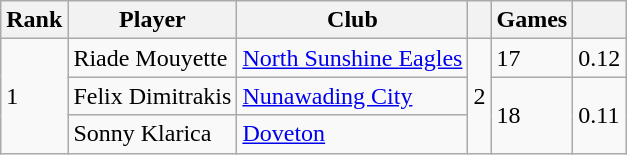<table class="wikitable">
<tr>
<th>Rank</th>
<th>Player</th>
<th>Club</th>
<th></th>
<th>Games</th>
<th></th>
</tr>
<tr>
<td rowspan="3">1</td>
<td>Riade Mouyette</td>
<td><a href='#'>North Sunshine Eagles</a></td>
<td rowspan="3">2</td>
<td>17</td>
<td>0.12</td>
</tr>
<tr>
<td>Felix Dimitrakis</td>
<td><a href='#'>Nunawading City</a></td>
<td rowspan="2">18</td>
<td rowspan="2">0.11</td>
</tr>
<tr>
<td>Sonny Klarica</td>
<td><a href='#'>Doveton</a></td>
</tr>
</table>
